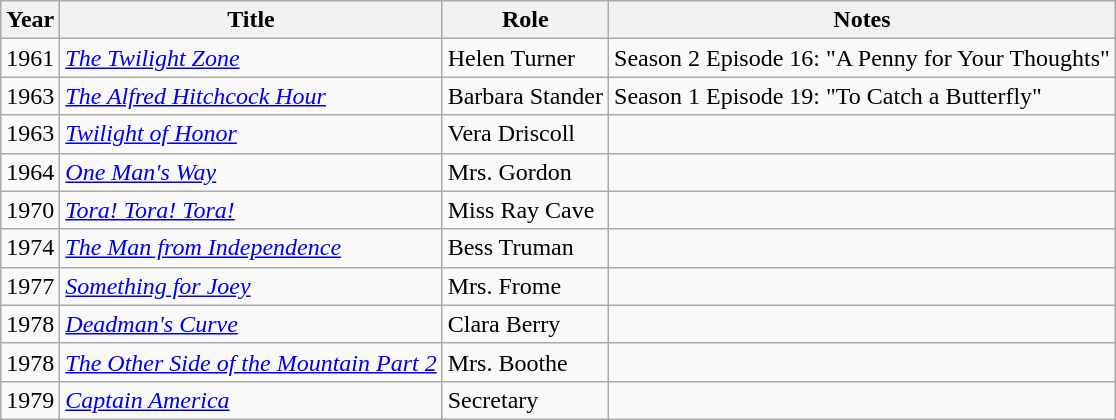<table class="wikitable">
<tr>
<th>Year</th>
<th>Title</th>
<th>Role</th>
<th>Notes</th>
</tr>
<tr>
<td>1961</td>
<td><em><a href='#'>The Twilight Zone</a></em></td>
<td>Helen Turner</td>
<td>Season 2 Episode 16: "A Penny for Your Thoughts"</td>
</tr>
<tr>
<td>1963</td>
<td><em><a href='#'>The Alfred Hitchcock Hour</a></em></td>
<td>Barbara Stander</td>
<td>Season 1 Episode 19: "To Catch a Butterfly"</td>
</tr>
<tr>
<td>1963</td>
<td><em><a href='#'>Twilight of Honor</a></em></td>
<td>Vera Driscoll</td>
<td></td>
</tr>
<tr>
<td>1964</td>
<td><em><a href='#'>One Man's Way</a></em></td>
<td>Mrs. Gordon</td>
<td></td>
</tr>
<tr>
<td>1970</td>
<td><em><a href='#'>Tora! Tora! Tora!</a></em></td>
<td>Miss Ray Cave</td>
<td></td>
</tr>
<tr>
<td>1974</td>
<td><em><a href='#'>The Man from Independence</a></em></td>
<td>Bess Truman</td>
<td></td>
</tr>
<tr>
<td>1977</td>
<td><em><a href='#'>Something for Joey</a></em></td>
<td>Mrs. Frome</td>
<td></td>
</tr>
<tr>
<td>1978</td>
<td><em><a href='#'>Deadman's Curve</a></em></td>
<td>Clara Berry</td>
<td></td>
</tr>
<tr>
<td>1978</td>
<td><em><a href='#'>The Other Side of the Mountain Part 2</a></em></td>
<td>Mrs. Boothe</td>
<td></td>
</tr>
<tr>
<td>1979</td>
<td><em><a href='#'>Captain America</a></em></td>
<td>Secretary</td>
<td></td>
</tr>
</table>
